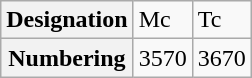<table class="wikitable">
<tr>
<th>Designation</th>
<td>Mc</td>
<td>Tc</td>
</tr>
<tr>
<th>Numbering</th>
<td>3570</td>
<td>3670</td>
</tr>
</table>
